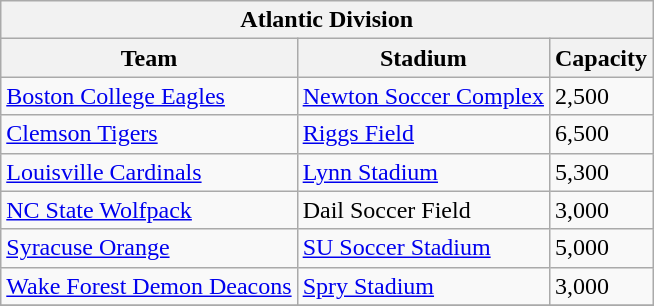<table class="wikitable" style="text-align:left">
<tr>
<th colspan=3>Atlantic Division</th>
</tr>
<tr>
<th>Team</th>
<th>Stadium</th>
<th>Capacity</th>
</tr>
<tr>
<td><a href='#'>Boston College Eagles</a></td>
<td><a href='#'>Newton Soccer Complex</a></td>
<td>2,500</td>
</tr>
<tr>
<td><a href='#'>Clemson Tigers</a></td>
<td><a href='#'>Riggs Field</a></td>
<td>6,500</td>
</tr>
<tr>
<td><a href='#'>Louisville Cardinals</a></td>
<td><a href='#'>Lynn Stadium</a></td>
<td>5,300</td>
</tr>
<tr>
<td><a href='#'>NC State Wolfpack</a></td>
<td>Dail Soccer Field</td>
<td>3,000</td>
</tr>
<tr>
<td><a href='#'>Syracuse Orange</a></td>
<td><a href='#'>SU Soccer Stadium</a></td>
<td>5,000</td>
</tr>
<tr>
<td><a href='#'>Wake Forest Demon Deacons</a></td>
<td><a href='#'>Spry Stadium</a></td>
<td>3,000</td>
</tr>
<tr>
</tr>
</table>
